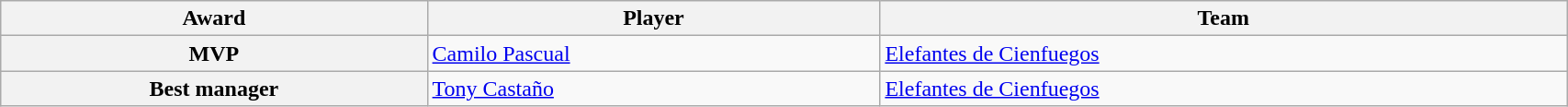<table class="wikitable plainrowheaders" style="border-collapse:collapse; width:90%">
<tr>
<th>Award</th>
<th>Player</th>
<th>Team</th>
</tr>
<tr>
<th scope="row"><strong>MVP</strong></th>
<td> <a href='#'>Camilo Pascual</a></td>
<td> <a href='#'>Elefantes de Cienfuegos</a></td>
</tr>
<tr>
<th scope="row"><strong>Best manager</strong></th>
<td> <a href='#'>Tony Castaño</a></td>
<td> <a href='#'>Elefantes de Cienfuegos</a></td>
</tr>
</table>
